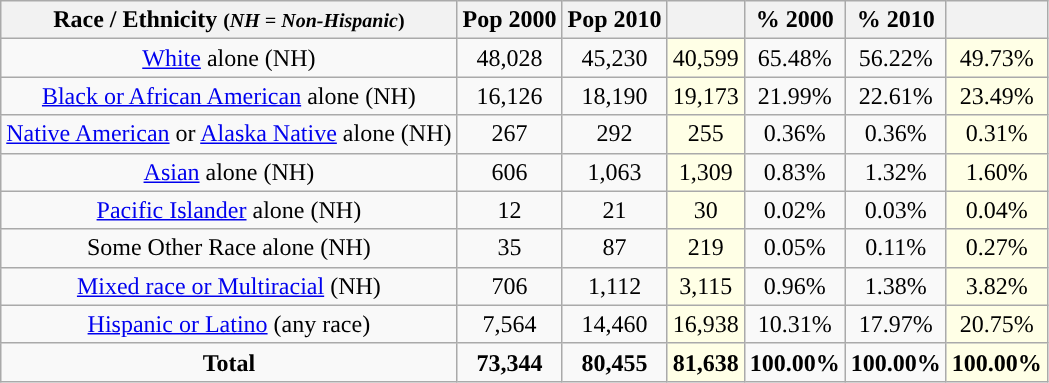<table class="wikitable" style="text-align:center;">
<tr>
<th>Race / Ethnicity <small>(<em>NH = Non-Hispanic</em>)</small></th>
<th>Pop 2000</th>
<th>Pop 2010</th>
<th></th>
<th>% 2000</th>
<th>% 2010</th>
<th></th>
</tr>
<tr>
<td><a href='#'>White</a> alone (NH)</td>
<td>48,028</td>
<td>45,230</td>
<td style='background: #ffffe6;'>40,599</td>
<td>65.48%</td>
<td>56.22%</td>
<td style='background: #ffffe6;'>49.73%</td>
</tr>
<tr>
<td><a href='#'>Black or African American</a> alone (NH)</td>
<td>16,126</td>
<td>18,190</td>
<td style='background: #ffffe6;'>19,173</td>
<td>21.99%</td>
<td>22.61%</td>
<td style='background: #ffffe6;'>23.49%</td>
</tr>
<tr>
<td><a href='#'>Native American</a> or <a href='#'>Alaska Native</a> alone (NH)</td>
<td>267</td>
<td>292</td>
<td style='background: #ffffe6;'>255</td>
<td>0.36%</td>
<td>0.36%</td>
<td style='background: #ffffe6;'>0.31%</td>
</tr>
<tr>
<td><a href='#'>Asian</a> alone (NH)</td>
<td>606</td>
<td>1,063</td>
<td style='background: #ffffe6;'>1,309</td>
<td>0.83%</td>
<td>1.32%</td>
<td style='background: #ffffe6;'>1.60%</td>
</tr>
<tr>
<td><a href='#'>Pacific Islander</a> alone (NH)</td>
<td>12</td>
<td>21</td>
<td style='background: #ffffe6;'>30</td>
<td>0.02%</td>
<td>0.03%</td>
<td style='background: #ffffe6;'>0.04%</td>
</tr>
<tr>
<td>Some Other Race alone (NH)</td>
<td>35</td>
<td>87</td>
<td style='background: #ffffe6;'>219</td>
<td>0.05%</td>
<td>0.11%</td>
<td style='background: #ffffe6;'>0.27%</td>
</tr>
<tr>
<td><a href='#'>Mixed race or Multiracial</a> (NH)</td>
<td>706</td>
<td>1,112</td>
<td style='background: #ffffe6;'>3,115</td>
<td>0.96%</td>
<td>1.38%</td>
<td style='background: #ffffe6;'>3.82%</td>
</tr>
<tr>
<td><a href='#'>Hispanic or Latino</a> (any race)</td>
<td>7,564</td>
<td>14,460</td>
<td style='background: #ffffe6;'>16,938</td>
<td>10.31%</td>
<td>17.97%</td>
<td style='background: #ffffe6;'>20.75%</td>
</tr>
<tr>
<td><strong>Total</strong></td>
<td><strong>73,344</strong></td>
<td><strong>80,455</strong></td>
<td style='background: #ffffe6;'><strong>81,638</strong></td>
<td><strong>100.00%</strong></td>
<td><strong>100.00%</strong></td>
<td style='background: #ffffe6;'><strong>100.00%</strong></td>
</tr>
</table>
